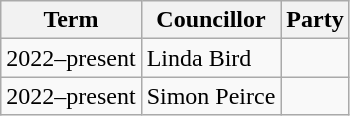<table class="wikitable">
<tr>
<th>Term</th>
<th>Councillor</th>
<th colspan=2>Party</th>
</tr>
<tr>
<td>2022–present</td>
<td>Linda Bird</td>
<td></td>
</tr>
<tr>
<td>2022–present</td>
<td>Simon Peirce</td>
<td></td>
</tr>
</table>
